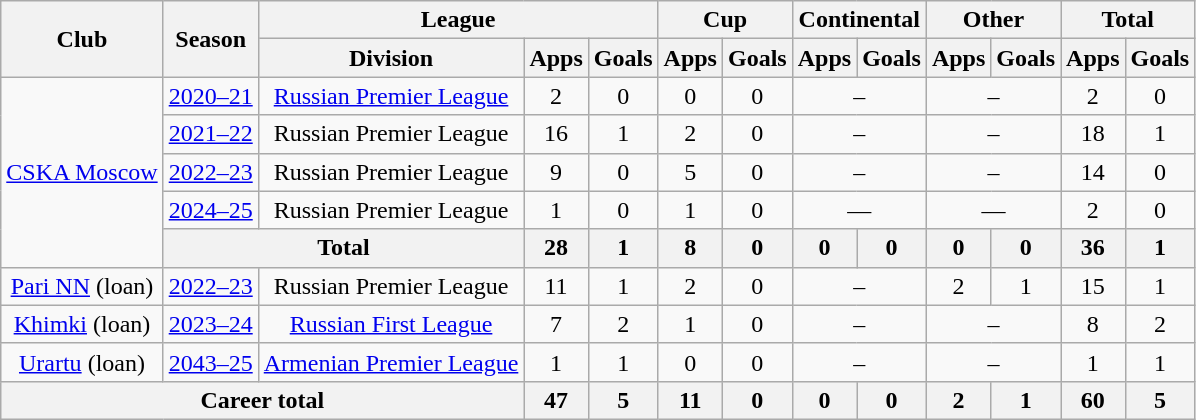<table class="wikitable" style="text-align: center;">
<tr>
<th rowspan="2">Club</th>
<th rowspan="2">Season</th>
<th colspan="3">League</th>
<th colspan="2">Cup</th>
<th colspan="2">Continental</th>
<th colspan="2">Other</th>
<th colspan="2">Total</th>
</tr>
<tr>
<th>Division</th>
<th>Apps</th>
<th>Goals</th>
<th>Apps</th>
<th>Goals</th>
<th>Apps</th>
<th>Goals</th>
<th>Apps</th>
<th>Goals</th>
<th>Apps</th>
<th>Goals</th>
</tr>
<tr>
<td rowspan="5"><a href='#'>CSKA Moscow</a></td>
<td><a href='#'>2020–21</a></td>
<td><a href='#'>Russian Premier League</a></td>
<td>2</td>
<td>0</td>
<td>0</td>
<td>0</td>
<td colspan=2>–</td>
<td colspan=2>–</td>
<td>2</td>
<td>0</td>
</tr>
<tr>
<td><a href='#'>2021–22</a></td>
<td>Russian Premier League</td>
<td>16</td>
<td>1</td>
<td>2</td>
<td>0</td>
<td colspan=2>–</td>
<td colspan=2>–</td>
<td>18</td>
<td>1</td>
</tr>
<tr>
<td><a href='#'>2022–23</a></td>
<td>Russian Premier League</td>
<td>9</td>
<td>0</td>
<td>5</td>
<td>0</td>
<td colspan=2>–</td>
<td colspan=2>–</td>
<td>14</td>
<td>0</td>
</tr>
<tr>
<td><a href='#'>2024–25</a></td>
<td>Russian Premier League</td>
<td>1</td>
<td>0</td>
<td>1</td>
<td>0</td>
<td colspan="2">—</td>
<td colspan="2">—</td>
<td>2</td>
<td>0</td>
</tr>
<tr>
<th colspan="2">Total</th>
<th>28</th>
<th>1</th>
<th>8</th>
<th>0</th>
<th>0</th>
<th>0</th>
<th>0</th>
<th>0</th>
<th>36</th>
<th>1</th>
</tr>
<tr>
<td><a href='#'>Pari NN</a> (loan)</td>
<td><a href='#'>2022–23</a></td>
<td>Russian Premier League</td>
<td>11</td>
<td>1</td>
<td>2</td>
<td>0</td>
<td colspan=2>–</td>
<td>2</td>
<td>1</td>
<td>15</td>
<td>1</td>
</tr>
<tr>
<td><a href='#'>Khimki</a> (loan)</td>
<td><a href='#'>2023–24</a></td>
<td><a href='#'>Russian First League</a></td>
<td>7</td>
<td>2</td>
<td>1</td>
<td>0</td>
<td colspan=2>–</td>
<td colspan=2>–</td>
<td>8</td>
<td>2</td>
</tr>
<tr>
<td><a href='#'>Urartu</a> (loan)</td>
<td><a href='#'>2043–25</a></td>
<td><a href='#'>Armenian Premier League</a></td>
<td>1</td>
<td>1</td>
<td>0</td>
<td>0</td>
<td colspan=2>–</td>
<td colspan=2>–</td>
<td>1</td>
<td>1</td>
</tr>
<tr>
<th colspan="3">Career total</th>
<th>47</th>
<th>5</th>
<th>11</th>
<th>0</th>
<th>0</th>
<th>0</th>
<th>2</th>
<th>1</th>
<th>60</th>
<th>5</th>
</tr>
</table>
